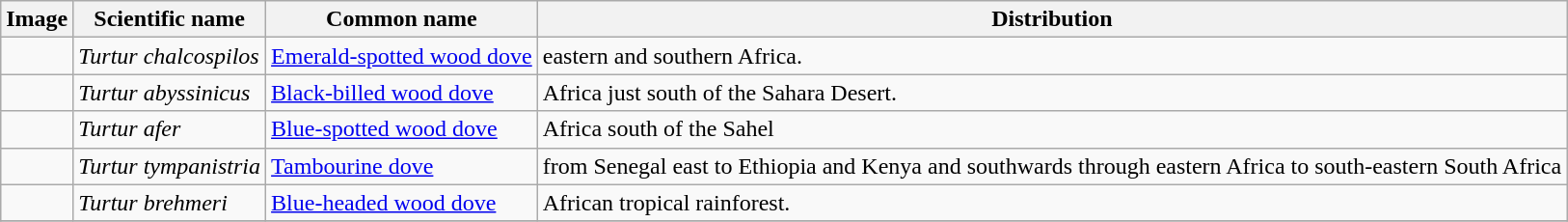<table class="wikitable">
<tr>
<th>Image</th>
<th>Scientific name</th>
<th>Common name</th>
<th>Distribution</th>
</tr>
<tr>
<td></td>
<td><em>Turtur chalcospilos</em></td>
<td><a href='#'>Emerald-spotted wood dove</a></td>
<td>eastern and southern Africa.</td>
</tr>
<tr>
<td></td>
<td><em>Turtur abyssinicus</em></td>
<td><a href='#'>Black-billed wood dove</a></td>
<td>Africa just south of the Sahara Desert.</td>
</tr>
<tr>
<td></td>
<td><em>Turtur afer</em></td>
<td><a href='#'>Blue-spotted wood dove</a></td>
<td>Africa south of the Sahel</td>
</tr>
<tr>
<td></td>
<td><em>Turtur tympanistria</em></td>
<td><a href='#'>Tambourine dove</a></td>
<td>from Senegal east to Ethiopia and Kenya and southwards through eastern Africa to south-eastern South Africa</td>
</tr>
<tr>
<td></td>
<td><em>Turtur brehmeri</em></td>
<td><a href='#'>Blue-headed wood dove</a></td>
<td>African tropical rainforest.</td>
</tr>
<tr>
</tr>
</table>
